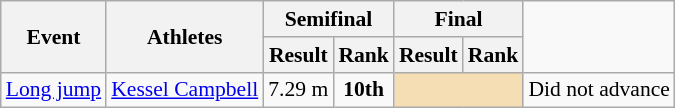<table class="wikitable" border="1" style="font-size:90%">
<tr>
<th rowspan=2>Event</th>
<th rowspan=2>Athletes</th>
<th colspan=2>Semifinal</th>
<th colspan=2>Final</th>
</tr>
<tr>
<th>Result</th>
<th>Rank</th>
<th>Result</th>
<th>Rank</th>
</tr>
<tr>
<td><a href='#'>Long jump</a></td>
<td><a href='#'>Kessel Campbell</a></td>
<td align=center>7.29 m</td>
<td align=center><strong>10th</strong></td>
<td colspan=2 bgcolor=wheat></td>
<td align=center colspan="7">Did not advance</td>
</tr>
</table>
